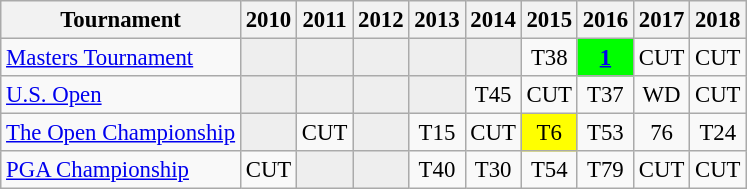<table class="wikitable" style="font-size:95%;text-align:center;">
<tr>
<th>Tournament</th>
<th>2010</th>
<th>2011</th>
<th>2012</th>
<th>2013</th>
<th>2014</th>
<th>2015</th>
<th>2016</th>
<th>2017</th>
<th>2018</th>
</tr>
<tr>
<td align=left><a href='#'>Masters Tournament</a></td>
<td style="background:#eeeeee;"></td>
<td style="background:#eeeeee;"></td>
<td style="background:#eeeeee;"></td>
<td style="background:#eeeeee;"></td>
<td style="background:#eeeeee;"></td>
<td>T38</td>
<td style="background:lime;"><a href='#'><strong>1</strong></a></td>
<td>CUT</td>
<td>CUT</td>
</tr>
<tr>
<td align=left><a href='#'>U.S. Open</a></td>
<td style="background:#eeeeee;"></td>
<td style="background:#eeeeee;"></td>
<td style="background:#eeeeee;"></td>
<td style="background:#eeeeee;"></td>
<td>T45</td>
<td>CUT</td>
<td>T37</td>
<td>WD</td>
<td>CUT</td>
</tr>
<tr>
<td align=left><a href='#'>The Open Championship</a></td>
<td style="background:#eeeeee;"></td>
<td>CUT</td>
<td style="background:#eeeeee;"></td>
<td>T15</td>
<td>CUT</td>
<td style="background:yellow;">T6</td>
<td>T53</td>
<td>76</td>
<td>T24</td>
</tr>
<tr>
<td align=left><a href='#'>PGA Championship</a></td>
<td>CUT</td>
<td style="background:#eeeeee;"></td>
<td style="background:#eeeeee;"></td>
<td>T40</td>
<td>T30</td>
<td>T54</td>
<td>T79</td>
<td>CUT</td>
<td>CUT</td>
</tr>
</table>
